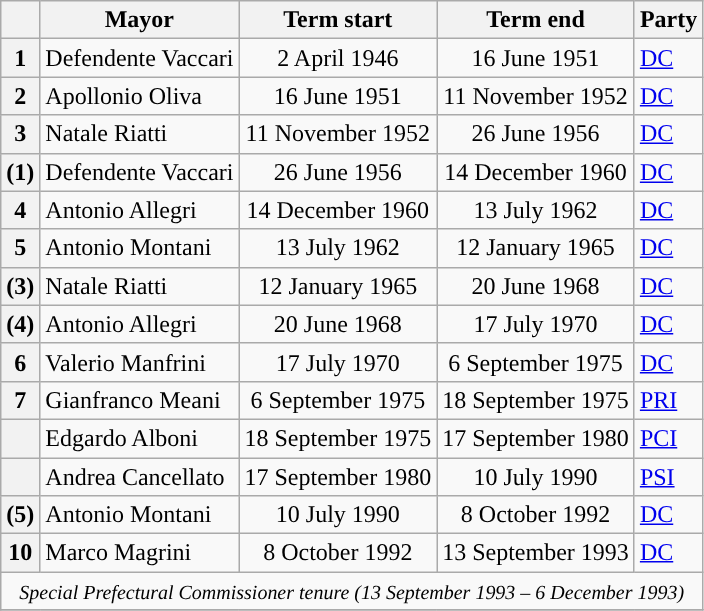<table class="wikitable">
<tr>
<th class=unsortable> </th>
<th>Mayor</th>
<th>Term start</th>
<th>Term end</th>
<th>Party</th>
</tr>
<tr>
<th style="background:">1</th>
<td>Defendente Vaccari</td>
<td align=center>2 April 1946</td>
<td align=center>16 June 1951</td>
<td><a href='#'>DC</a></td>
</tr>
<tr>
<th style="background:">2</th>
<td>Apollonio Oliva</td>
<td align=center>16 June 1951</td>
<td align=center>11 November 1952</td>
<td><a href='#'>DC</a></td>
</tr>
<tr>
<th style="background:">3</th>
<td>Natale Riatti</td>
<td align=center>11 November 1952</td>
<td align=center>26 June 1956</td>
<td><a href='#'>DC</a></td>
</tr>
<tr>
<th style="background:">(1)</th>
<td>Defendente Vaccari</td>
<td align=center>26 June 1956</td>
<td align=center>14 December 1960</td>
<td><a href='#'>DC</a></td>
</tr>
<tr>
<th style="background:">4</th>
<td>Antonio Allegri</td>
<td align=center>14 December 1960</td>
<td align=center>13 July 1962</td>
<td><a href='#'>DC</a></td>
</tr>
<tr>
<th style="background:">5</th>
<td>Antonio Montani</td>
<td align=center>13 July 1962</td>
<td align=center>12 January 1965</td>
<td><a href='#'>DC</a></td>
</tr>
<tr>
<th style="background:">(3)</th>
<td>Natale Riatti</td>
<td align=center>12 January 1965</td>
<td align=center>20 June 1968</td>
<td><a href='#'>DC</a></td>
</tr>
<tr>
<th style="background:">(4)</th>
<td>Antonio Allegri</td>
<td align=center>20 June 1968</td>
<td align=center>17 July 1970</td>
<td><a href='#'>DC</a></td>
</tr>
<tr>
<th style="background:">6</th>
<td>Valerio Manfrini</td>
<td align=center>17 July 1970</td>
<td align=center>6 September 1975</td>
<td><a href='#'>DC</a></td>
</tr>
<tr>
<th style="background:">7</th>
<td>Gianfranco Meani</td>
<td align=center>6 September 1975</td>
<td align=center>18 September 1975</td>
<td><a href='#'>PRI</a></td>
</tr>
<tr>
<th style="background:"></th>
<td>Edgardo Alboni</td>
<td align=center>18 September 1975</td>
<td align=center>17 September 1980</td>
<td><a href='#'>PCI</a></td>
</tr>
<tr>
<th style="background:"></th>
<td>Andrea Cancellato</td>
<td align=center>17 September 1980</td>
<td align=center>10 July 1990</td>
<td><a href='#'>PSI</a></td>
</tr>
<tr>
<th style="background:">(5)</th>
<td>Antonio Montani</td>
<td align=center>10 July 1990</td>
<td align=center>8 October 1992</td>
<td><a href='#'>DC</a></td>
</tr>
<tr>
<th style="background:">10</th>
<td>Marco Magrini</td>
<td align=center>8 October 1992</td>
<td align=center>13 September 1993</td>
<td><a href='#'>DC</a></td>
</tr>
<tr>
<td align=center colspan=5><small><em>Special Prefectural Commissioner tenure (13 September 1993 – 6 December 1993)</em></small></td>
</tr>
<tr>
</tr>
</table>
